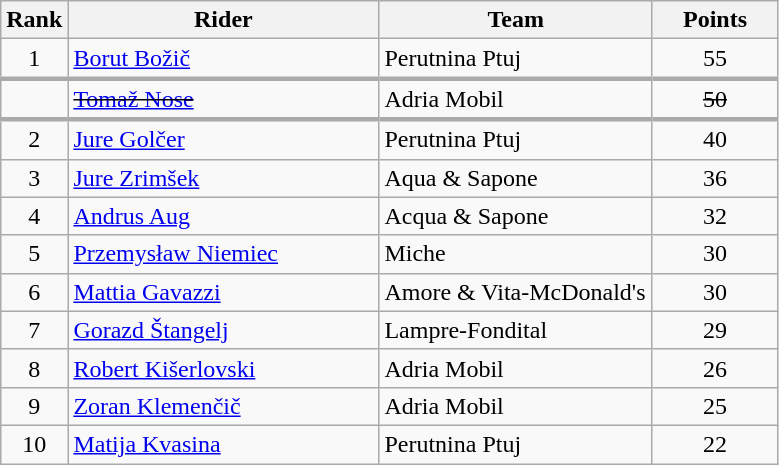<table class="wikitable">
<tr>
<th>Rank</th>
<th>Rider</th>
<th>Team</th>
<th>Points</th>
</tr>
<tr>
<td align=center>1</td>
<td width=200> <a href='#'>Borut Božič</a> </td>
<td width=175>Perutnina Ptuj</td>
<td width=76 align=center>55</td>
</tr>
<tr>
<td align=center style="border-top-width:3px"><s></s></td>
<td style="border-top-width:3px"> <s><a href='#'>Tomaž Nose</a></s></td>
<td style="border-top-width:3px">Adria Mobil</td>
<td style="border-top-width:3px" align=center><s>50</s></td>
</tr>
<tr>
<td align=center style="border-top-width:3px">2</td>
<td style="border-top-width:3px"> <a href='#'>Jure Golčer</a> </td>
<td style="border-top-width:3px">Perutnina Ptuj</td>
<td style="border-top-width:3px" align=center>40</td>
</tr>
<tr>
<td align=center>3</td>
<td> <a href='#'>Jure Zrimšek</a></td>
<td>Aqua & Sapone</td>
<td align=center>36</td>
</tr>
<tr>
<td align=center>4</td>
<td> <a href='#'>Andrus Aug</a></td>
<td>Acqua & Sapone</td>
<td align=center>32</td>
</tr>
<tr>
<td align=center>5</td>
<td> <a href='#'>Przemysław Niemiec</a></td>
<td>Miche</td>
<td align=center>30</td>
</tr>
<tr>
<td align=center>6</td>
<td> <a href='#'>Mattia Gavazzi</a></td>
<td>Amore & Vita-McDonald's</td>
<td align=center>30</td>
</tr>
<tr>
<td align=center>7</td>
<td> <a href='#'>Gorazd Štangelj</a></td>
<td>Lampre-Fondital</td>
<td align=center>29</td>
</tr>
<tr>
<td align=center>8</td>
<td> <a href='#'>Robert Kišerlovski</a> </td>
<td>Adria Mobil</td>
<td align=center>26</td>
</tr>
<tr>
<td align=center>9</td>
<td> <a href='#'>Zoran Klemenčič</a></td>
<td>Adria Mobil</td>
<td align=center>25</td>
</tr>
<tr>
<td align=center>10</td>
<td> <a href='#'>Matija Kvasina</a></td>
<td>Perutnina Ptuj</td>
<td align=center>22</td>
</tr>
</table>
